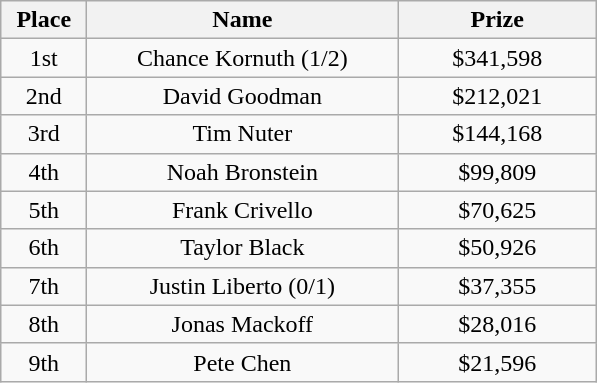<table class="wikitable">
<tr>
<th width="50">Place</th>
<th width="200">Name</th>
<th width="125">Prize</th>
</tr>
<tr>
<td align = "center">1st</td>
<td align = "center">Chance Kornuth (1/2)</td>
<td align = "center">$341,598</td>
</tr>
<tr>
<td align = "center">2nd</td>
<td align = "center">David Goodman</td>
<td align = "center">$212,021</td>
</tr>
<tr>
<td align = "center">3rd</td>
<td align = "center">Tim Nuter</td>
<td align = "center">$144,168</td>
</tr>
<tr>
<td align = "center">4th</td>
<td align = "center">Noah Bronstein</td>
<td align = "center">$99,809</td>
</tr>
<tr>
<td align = "center">5th</td>
<td align = "center">Frank Crivello</td>
<td align = "center">$70,625</td>
</tr>
<tr>
<td align = "center">6th</td>
<td align = "center">Taylor Black</td>
<td align = "center">$50,926</td>
</tr>
<tr>
<td align = "center">7th</td>
<td align = "center">Justin Liberto (0/1)</td>
<td align = "center">$37,355</td>
</tr>
<tr>
<td align = "center">8th</td>
<td align = "center">Jonas Mackoff</td>
<td align = "center">$28,016</td>
</tr>
<tr>
<td align = "center">9th</td>
<td align = "center">Pete Chen</td>
<td align = "center">$21,596</td>
</tr>
</table>
